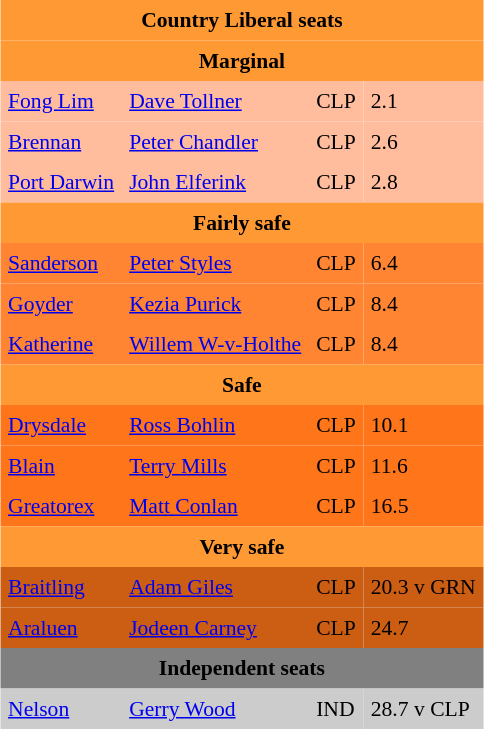<table class="toccolours" align="left" cellpadding="5" cellspacing="0" style="margin-right: .5em; margin-top: .4em; font-size: 90%; float:right">
<tr>
<td colspan="4"  style="text-align:center; background:#ff9933;"><span><strong>Country Liberal seats</strong></span></td>
</tr>
<tr>
<td colspan="4"  style="text-align:center; background:#ff9933;"><span><strong>Marginal</strong></span></td>
</tr>
<tr>
<td style="text-align:left; background:#FFBD9D;"><a href='#'>Fong Lim</a></td>
<td style="text-align:left; background:#FFBD9D;"><a href='#'>Dave Tollner</a></td>
<td style="text-align:left; background:#FFBD9D;">CLP</td>
<td style="text-align:left; background:#FFBD9D;">2.1</td>
</tr>
<tr>
<td style="text-align:left; background:#FFBD9D;"><a href='#'>Brennan</a></td>
<td style="text-align:left; background:#FFBD9D;"><a href='#'>Peter Chandler</a></td>
<td style="text-align:left; background:#FFBD9D;">CLP</td>
<td style="text-align:left; background:#FFBD9D;">2.6</td>
</tr>
<tr>
<td style="text-align:left; background:#FFBD9D;"><a href='#'>Port Darwin</a></td>
<td style="text-align:left; background:#FFBD9D;"><a href='#'>John Elferink</a></td>
<td style="text-align:left; background:#FFBD9D;">CLP</td>
<td style="text-align:left; background:#FFBD9D;">2.8</td>
</tr>
<tr>
<td colspan="4"  style="text-align:center; background:#ff9933;"><span><strong>Fairly safe</strong></span></td>
</tr>
<tr>
<td style="text-align:left; background:#FF8533;"><a href='#'>Sanderson</a></td>
<td style="text-align:left; background:#FF8533;"><a href='#'>Peter Styles</a></td>
<td style="text-align:left; background:#FF8533;">CLP</td>
<td style="text-align:left; background:#FF8533;">6.4</td>
</tr>
<tr>
<td style="text-align:left; background:#FF8533;"><a href='#'>Goyder</a></td>
<td style="text-align:left; background:#FF8533;"><a href='#'>Kezia Purick</a></td>
<td style="text-align:left; background:#FF8533;">CLP</td>
<td style="text-align:left; background:#FF8533;">8.4</td>
</tr>
<tr>
<td style="text-align:left; background:#FF8533;"><a href='#'>Katherine</a></td>
<td style="text-align:left; background:#FF8533;"><a href='#'>Willem W-v-Holthe</a></td>
<td style="text-align:left; background:#FF8533;">CLP</td>
<td style="text-align:left; background:#FF8533;">8.4</td>
</tr>
<tr>
<td colspan="4"  style="text-align:center; background:#ff9933;"><span><strong>Safe</strong></span></td>
</tr>
<tr>
<td style="text-align:left; background:#FF7519;"><a href='#'>Drysdale</a></td>
<td style="text-align:left; background:#FF7519;"><a href='#'>Ross Bohlin</a></td>
<td style="text-align:left; background:#FF7519;">CLP</td>
<td style="text-align:left; background:#FF7519;">10.1</td>
</tr>
<tr>
<td style="text-align:left; background:#FF7519;"><a href='#'>Blain</a></td>
<td style="text-align:left; background:#FF7519;"><a href='#'>Terry Mills</a></td>
<td style="text-align:left; background:#FF7519;">CLP</td>
<td style="text-align:left; background:#FF7519;">11.6</td>
</tr>
<tr>
<td style="text-align:left; background:#FF7519;"><a href='#'>Greatorex</a></td>
<td style="text-align:left; background:#FF7519;"><a href='#'>Matt Conlan</a></td>
<td style="text-align:left; background:#FF7519;">CLP</td>
<td style="text-align:left; background:#FF7519;">16.5</td>
</tr>
<tr>
<td colspan="4"  style="text-align:center; background:#ff9933;"><span><strong>Very safe</strong></span></td>
</tr>
<tr>
<td style="text-align:left; background:#CC5E14;"><a href='#'>Braitling</a></td>
<td style="text-align:left; background:#CC5E14;"><a href='#'>Adam Giles</a></td>
<td style="text-align:left; background:#CC5E14;">CLP</td>
<td style="text-align:left; background:#CC5E14;">20.3 v GRN</td>
</tr>
<tr>
<td style="text-align:left; background:#CC5E14;"><a href='#'>Araluen</a></td>
<td style="text-align:left; background:#CC5E14;"><a href='#'>Jodeen Carney</a></td>
<td style="text-align:left; background:#CC5E14;">CLP</td>
<td style="text-align:left; background:#CC5E14;">24.7</td>
</tr>
<tr>
<td colspan="4"  style="text-align:center; background:gray;"><span><strong>Independent seats</strong></span></td>
</tr>
<tr>
<td style="text-align:left; background:#ccc;"><a href='#'>Nelson</a></td>
<td style="text-align:left; background:#ccc;"><a href='#'>Gerry Wood</a></td>
<td style="text-align:left; background:#ccc;">IND</td>
<td style="text-align:left; background:#ccc;">28.7 v CLP</td>
</tr>
</table>
